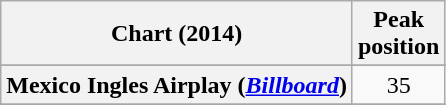<table class="wikitable plainrowheaders sortable">
<tr>
<th>Chart (2014)</th>
<th>Peak<br>position</th>
</tr>
<tr>
</tr>
<tr>
</tr>
<tr>
</tr>
<tr>
</tr>
<tr>
<th scope="row">Mexico Ingles Airplay (<em><a href='#'>Billboard</a></em>)</th>
<td style="text-align:center;">35</td>
</tr>
<tr>
</tr>
<tr>
</tr>
<tr>
</tr>
<tr>
</tr>
<tr>
</tr>
</table>
